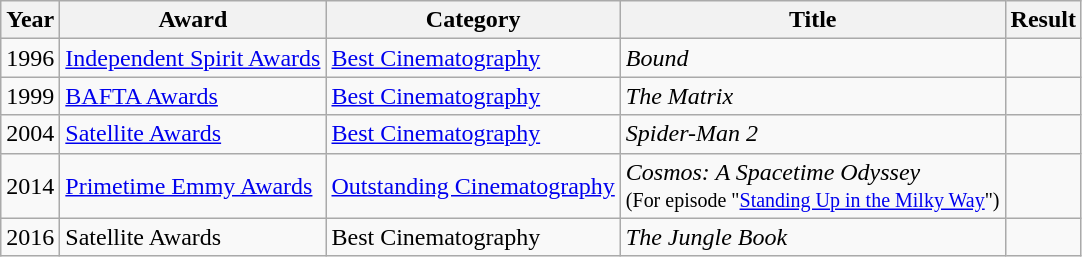<table class="wikitable">
<tr>
<th>Year</th>
<th>Award</th>
<th>Category</th>
<th>Title</th>
<th>Result</th>
</tr>
<tr>
<td>1996</td>
<td><a href='#'>Independent Spirit Awards</a></td>
<td><a href='#'>Best Cinematography</a></td>
<td><em>Bound</em></td>
<td></td>
</tr>
<tr>
<td>1999</td>
<td><a href='#'>BAFTA Awards</a></td>
<td><a href='#'>Best Cinematography</a></td>
<td><em>The Matrix</em></td>
<td></td>
</tr>
<tr>
<td>2004</td>
<td><a href='#'>Satellite Awards</a></td>
<td><a href='#'>Best Cinematography</a></td>
<td><em>Spider-Man 2</em></td>
<td></td>
</tr>
<tr>
<td>2014</td>
<td><a href='#'>Primetime Emmy Awards</a></td>
<td><a href='#'>Outstanding Cinematography</a></td>
<td><em>Cosmos: A Spacetime Odyssey</em><br><small>(For episode "<a href='#'>Standing Up in the Milky Way</a>")</small></td>
<td></td>
</tr>
<tr>
<td>2016</td>
<td>Satellite Awards</td>
<td>Best Cinematography</td>
<td><em>The Jungle Book</em></td>
<td></td>
</tr>
</table>
